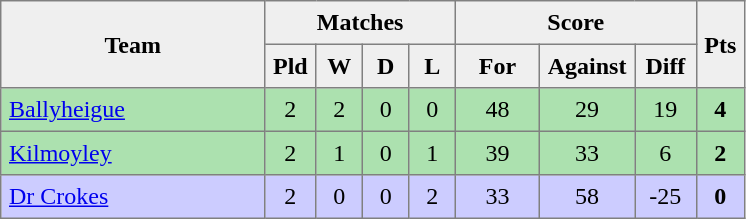<table style=border-collapse:collapse border=1 cellspacing=0 cellpadding=5>
<tr align=center bgcolor=#efefef>
<th rowspan=2 width=165>Team</th>
<th colspan=4>Matches</th>
<th colspan=3>Score</th>
<th rowspan=2width=20>Pts</th>
</tr>
<tr align=center bgcolor=#efefef>
<th width=20>Pld</th>
<th width=20>W</th>
<th width=20>D</th>
<th width=20>L</th>
<th width=45>For</th>
<th width=45>Against</th>
<th width=30>Diff</th>
</tr>
<tr align=center style="background:#ACE1AF;">
<td style="text-align:left;"><a href='#'>Ballyheigue</a></td>
<td>2</td>
<td>2</td>
<td>0</td>
<td>0</td>
<td>48</td>
<td>29</td>
<td>19</td>
<td><strong>4</strong></td>
</tr>
<tr align=center style="background:#ACE1AF;">
<td style="text-align:left;"><a href='#'>Kilmoyley</a></td>
<td>2</td>
<td>1</td>
<td>0</td>
<td>1</td>
<td>39</td>
<td>33</td>
<td>6</td>
<td><strong>2</strong></td>
</tr>
<tr align=center style="background:#ccccff;">
<td style="text-align:left;"><a href='#'>Dr Crokes</a></td>
<td>2</td>
<td>0</td>
<td>0</td>
<td>2</td>
<td>33</td>
<td>58</td>
<td>-25</td>
<td><strong>0</strong></td>
</tr>
</table>
